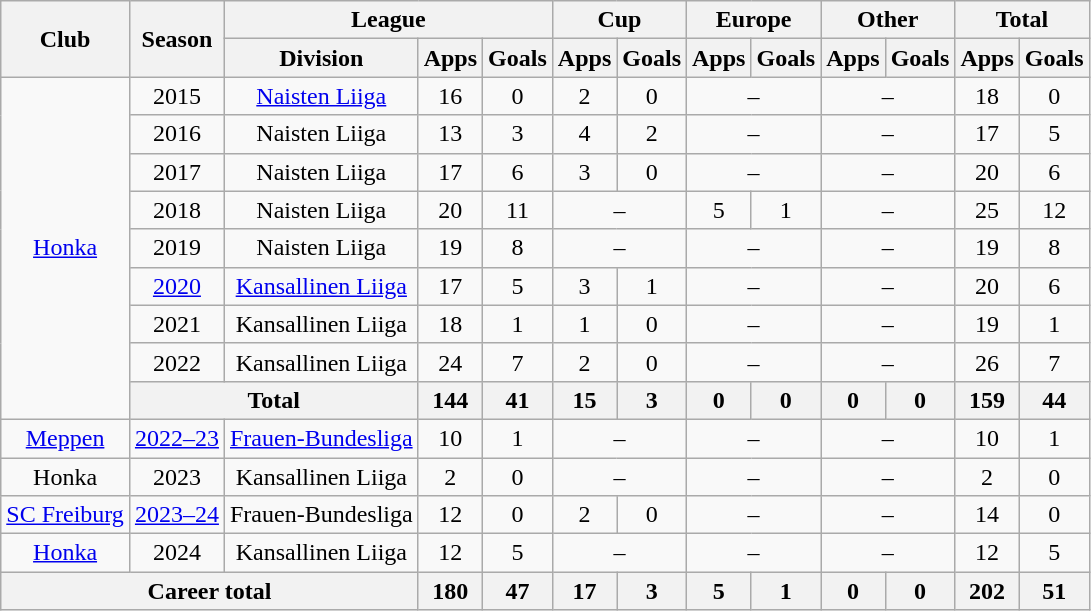<table class="wikitable" style="text-align:center">
<tr>
<th rowspan="2">Club</th>
<th rowspan="2">Season</th>
<th colspan="3">League</th>
<th colspan="2">Cup</th>
<th colspan="2">Europe</th>
<th colspan="2">Other</th>
<th colspan="2">Total</th>
</tr>
<tr>
<th>Division</th>
<th>Apps</th>
<th>Goals</th>
<th>Apps</th>
<th>Goals</th>
<th>Apps</th>
<th>Goals</th>
<th>Apps</th>
<th>Goals</th>
<th>Apps</th>
<th>Goals</th>
</tr>
<tr>
<td rowspan=9><a href='#'>Honka</a></td>
<td>2015</td>
<td><a href='#'>Naisten Liiga</a></td>
<td>16</td>
<td>0</td>
<td>2</td>
<td>0</td>
<td colspan=2>–</td>
<td colspan=2>–</td>
<td>18</td>
<td>0</td>
</tr>
<tr>
<td>2016</td>
<td>Naisten Liiga</td>
<td>13</td>
<td>3</td>
<td>4</td>
<td>2</td>
<td colspan=2>–</td>
<td colspan=2>–</td>
<td>17</td>
<td>5</td>
</tr>
<tr>
<td>2017</td>
<td>Naisten Liiga</td>
<td>17</td>
<td>6</td>
<td>3</td>
<td>0</td>
<td colspan=2>–</td>
<td colspan=2>–</td>
<td>20</td>
<td>6</td>
</tr>
<tr>
<td>2018</td>
<td>Naisten Liiga</td>
<td>20</td>
<td>11</td>
<td colspan=2>–</td>
<td>5</td>
<td>1</td>
<td colspan=2>–</td>
<td>25</td>
<td>12</td>
</tr>
<tr>
<td>2019</td>
<td>Naisten Liiga</td>
<td>19</td>
<td>8</td>
<td colspan=2>–</td>
<td colspan=2>–</td>
<td colspan=2>–</td>
<td>19</td>
<td>8</td>
</tr>
<tr>
<td><a href='#'>2020</a></td>
<td><a href='#'>Kansallinen Liiga</a></td>
<td>17</td>
<td>5</td>
<td>3</td>
<td>1</td>
<td colspan=2>–</td>
<td colspan=2>–</td>
<td>20</td>
<td>6</td>
</tr>
<tr>
<td>2021</td>
<td>Kansallinen Liiga</td>
<td>18</td>
<td>1</td>
<td>1</td>
<td>0</td>
<td colspan=2>–</td>
<td colspan=2>–</td>
<td>19</td>
<td>1</td>
</tr>
<tr>
<td>2022</td>
<td>Kansallinen Liiga</td>
<td>24</td>
<td>7</td>
<td>2</td>
<td>0</td>
<td colspan=2>–</td>
<td colspan=2>–</td>
<td>26</td>
<td>7</td>
</tr>
<tr>
<th colspan="2">Total</th>
<th>144</th>
<th>41</th>
<th>15</th>
<th>3</th>
<th>0</th>
<th>0</th>
<th>0</th>
<th>0</th>
<th>159</th>
<th>44</th>
</tr>
<tr>
<td><a href='#'>Meppen</a></td>
<td><a href='#'>2022–23</a></td>
<td><a href='#'>Frauen-Bundesliga</a></td>
<td>10</td>
<td>1</td>
<td colspan=2>–</td>
<td colspan=2>–</td>
<td colspan=2>–</td>
<td>10</td>
<td>1</td>
</tr>
<tr>
<td>Honka</td>
<td>2023</td>
<td>Kansallinen Liiga</td>
<td>2</td>
<td>0</td>
<td colspan=2>–</td>
<td colspan=2>–</td>
<td colspan=2>–</td>
<td>2</td>
<td>0</td>
</tr>
<tr>
<td><a href='#'>SC Freiburg</a></td>
<td><a href='#'>2023–24</a></td>
<td>Frauen-Bundesliga</td>
<td>12</td>
<td>0</td>
<td>2</td>
<td>0</td>
<td colspan=2>–</td>
<td colspan=2>–</td>
<td>14</td>
<td>0</td>
</tr>
<tr>
<td><a href='#'>Honka</a></td>
<td>2024</td>
<td>Kansallinen Liiga</td>
<td>12</td>
<td>5</td>
<td colspan=2>–</td>
<td colspan=2>–</td>
<td colspan=2>–</td>
<td>12</td>
<td>5</td>
</tr>
<tr>
<th colspan="3">Career total</th>
<th>180</th>
<th>47</th>
<th>17</th>
<th>3</th>
<th>5</th>
<th>1</th>
<th>0</th>
<th>0</th>
<th>202</th>
<th>51</th>
</tr>
</table>
